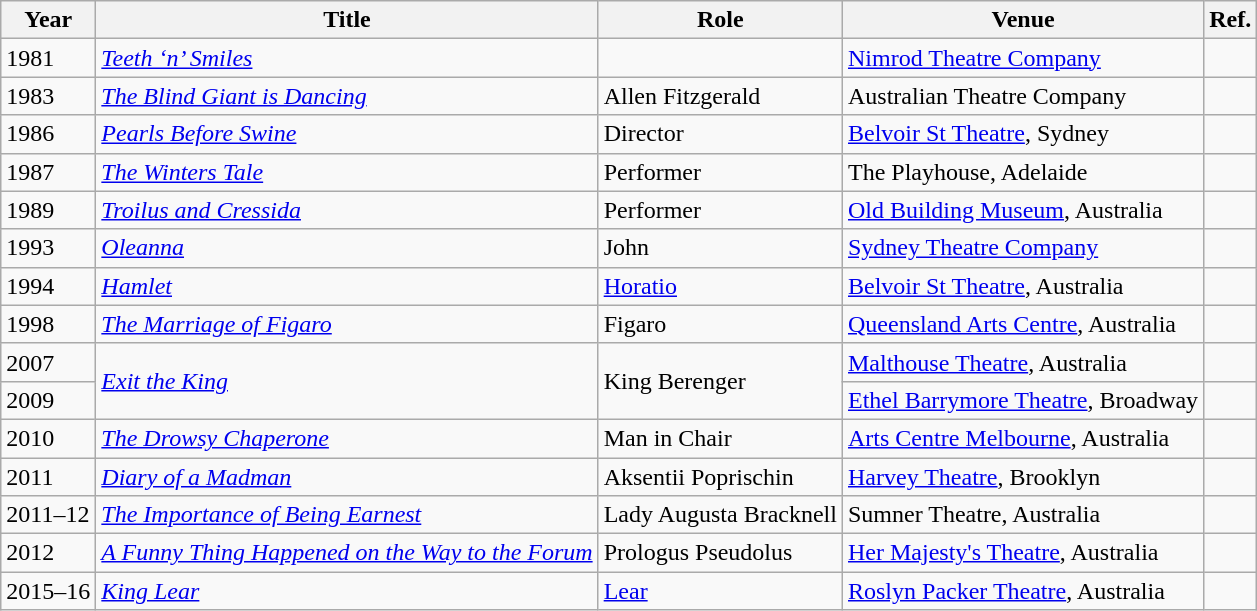<table class="wikitable sortable">
<tr>
<th>Year</th>
<th>Title</th>
<th>Role</th>
<th>Venue</th>
<th class="unsortable">Ref.</th>
</tr>
<tr>
<td>1981</td>
<td><em><a href='#'>Teeth ‘n’ Smiles</a></em></td>
<td></td>
<td><a href='#'>Nimrod Theatre Company</a></td>
</tr>
<tr>
<td>1983</td>
<td><em><a href='#'>The Blind Giant is Dancing</a></em></td>
<td>Allen Fitzgerald</td>
<td>Australian Theatre Company</td>
<td></td>
</tr>
<tr>
<td>1986</td>
<td><em><a href='#'>Pearls Before Swine</a></em></td>
<td>Director</td>
<td><a href='#'>Belvoir St Theatre</a>, Sydney</td>
<td></td>
</tr>
<tr>
<td>1987</td>
<td><em><a href='#'>The Winters Tale</a></em></td>
<td>Performer</td>
<td>The Playhouse, Adelaide</td>
<td></td>
</tr>
<tr>
<td>1989</td>
<td><em><a href='#'>Troilus and Cressida</a></em></td>
<td>Performer</td>
<td><a href='#'>Old Building Museum</a>, Australia</td>
<td rowspan=1></td>
</tr>
<tr>
<td>1993</td>
<td><em><a href='#'>Oleanna</a></em></td>
<td>John</td>
<td><a href='#'>Sydney Theatre Company</a></td>
<td></td>
</tr>
<tr>
<td>1994</td>
<td><em><a href='#'>Hamlet</a></em></td>
<td><a href='#'>Horatio</a></td>
<td><a href='#'>Belvoir St Theatre</a>, Australia</td>
<td></td>
</tr>
<tr>
<td>1998</td>
<td><em><a href='#'>The Marriage of Figaro</a></em></td>
<td>Figaro</td>
<td><a href='#'>Queensland Arts Centre</a>, Australia</td>
<td></td>
</tr>
<tr>
<td>2007</td>
<td rowspan=2><em><a href='#'>Exit the King</a></em></td>
<td rowspan=2>King Berenger</td>
<td><a href='#'>Malthouse Theatre</a>, Australia</td>
</tr>
<tr>
<td>2009</td>
<td><a href='#'>Ethel Barrymore Theatre</a>, Broadway</td>
<td></td>
</tr>
<tr>
<td>2010</td>
<td><em><a href='#'>The Drowsy Chaperone</a></em></td>
<td>Man in Chair</td>
<td><a href='#'>Arts Centre Melbourne</a>, Australia</td>
<td></td>
</tr>
<tr>
<td>2011</td>
<td><em><a href='#'>Diary of a Madman</a></em></td>
<td>Aksentii Poprischin</td>
<td><a href='#'>Harvey Theatre</a>, Brooklyn</td>
<td></td>
</tr>
<tr>
<td>2011–12</td>
<td><em><a href='#'>The Importance of Being Earnest</a></em></td>
<td>Lady Augusta Bracknell</td>
<td>Sumner Theatre, Australia</td>
<td></td>
</tr>
<tr>
<td>2012</td>
<td><em><a href='#'>A Funny Thing Happened on the Way to the Forum</a></em></td>
<td>Prologus Pseudolus</td>
<td><a href='#'>Her Majesty's Theatre</a>, Australia</td>
<td></td>
</tr>
<tr>
<td>2015–16</td>
<td><em><a href='#'>King Lear</a></em></td>
<td><a href='#'>Lear</a></td>
<td><a href='#'>Roslyn Packer Theatre</a>, Australia</td>
<td></td>
</tr>
</table>
